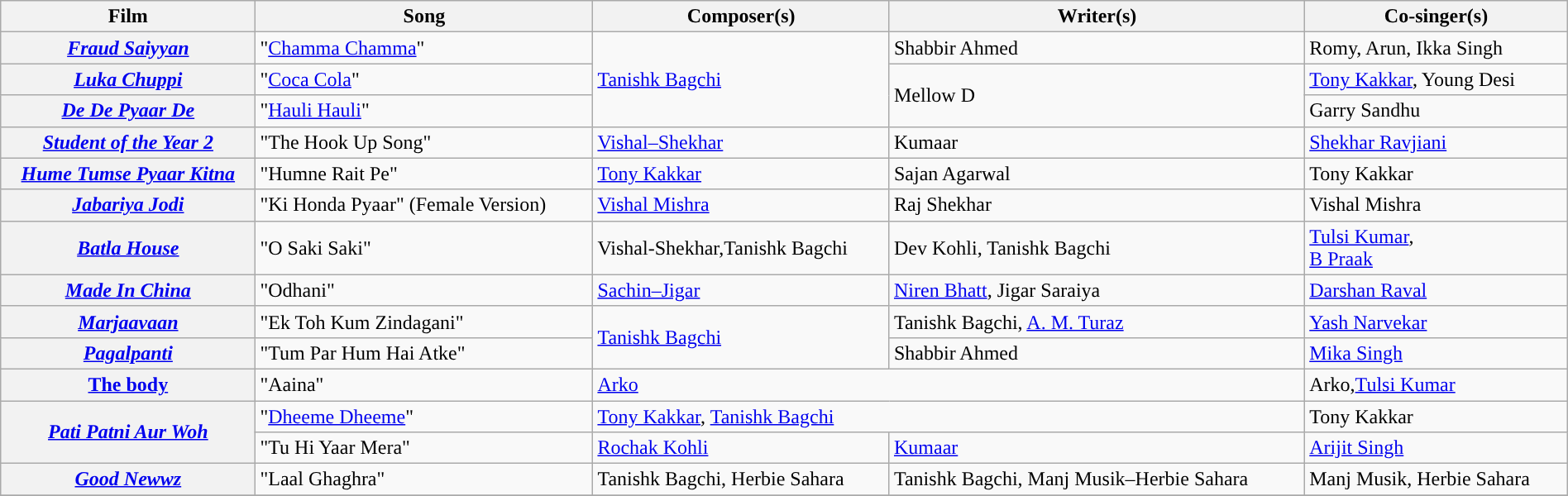<table class="wikitable plainrowheaders" width="100%">
<tr>
<th>Film</th>
<th>Song</th>
<th>Composer(s)</th>
<th>Writer(s)</th>
<th>Co-singer(s)</th>
</tr>
<tr>
<th scope=row><em><a href='#'>Fraud Saiyyan</a></em></th>
<td>"<a href='#'>Chamma Chamma</a>"</td>
<td rowspan=3><a href='#'>Tanishk Bagchi</a></td>
<td>Shabbir Ahmed</td>
<td>Romy, Arun, Ikka Singh</td>
</tr>
<tr>
<th scope=row><em><a href='#'>Luka Chuppi</a></em></th>
<td>"<a href='#'>Coca Cola</a>"</td>
<td rowspan=2>Mellow D</td>
<td><a href='#'>Tony Kakkar</a>, Young Desi</td>
</tr>
<tr>
<th scope=row><em><a href='#'>De De Pyaar De</a></em></th>
<td>"<a href='#'>Hauli Hauli</a>"</td>
<td>Garry Sandhu</td>
</tr>
<tr>
<th scope=row><em><a href='#'>Student of the Year 2</a></em></th>
<td>"The Hook Up Song"</td>
<td><a href='#'>Vishal–Shekhar</a></td>
<td>Kumaar</td>
<td><a href='#'>Shekhar Ravjiani</a></td>
</tr>
<tr>
<th scope=row><em><a href='#'>Hume Tumse Pyaar Kitna</a></em></th>
<td>"Humne Rait Pe"</td>
<td><a href='#'>Tony Kakkar</a></td>
<td>Sajan Agarwal</td>
<td>Tony Kakkar</td>
</tr>
<tr>
<th scope=row><em><a href='#'>Jabariya Jodi</a></em></th>
<td>"Ki Honda Pyaar" (Female Version)</td>
<td><a href='#'>Vishal Mishra</a></td>
<td>Raj Shekhar</td>
<td>Vishal Mishra</td>
</tr>
<tr>
<th scope=row><em><a href='#'>Batla House</a></em></th>
<td>"O Saki Saki"</td>
<td>Vishal-Shekhar,Tanishk  Bagchi</td>
<td>Dev Kohli, Tanishk Bagchi</td>
<td><a href='#'>Tulsi Kumar</a>,<br><a href='#'>B Praak</a></td>
</tr>
<tr>
<th scope=row><em><a href='#'>Made In China</a></em></th>
<td>"Odhani"</td>
<td><a href='#'>Sachin–Jigar</a></td>
<td><a href='#'>Niren Bhatt</a>, Jigar Saraiya</td>
<td><a href='#'>Darshan Raval</a></td>
</tr>
<tr>
<th scope=row><em><a href='#'>Marjaavaan</a></em></th>
<td>"Ek Toh Kum Zindagani"</td>
<td rowspan="2"><a href='#'>Tanishk Bagchi</a></td>
<td>Tanishk Bagchi, <a href='#'>A. M. Turaz</a></td>
<td><a href='#'>Yash Narvekar</a></td>
</tr>
<tr>
<th scope=row><em><a href='#'>Pagalpanti</a></em></th>
<td>"Tum Par Hum Hai Atke"</td>
<td>Shabbir Ahmed</td>
<td><a href='#'>Mika Singh</a></td>
</tr>
<tr>
<th><a href='#'>The body</a></th>
<td>"Aaina"</td>
<td colspan="2"><a href='#'>Arko</a></td>
<td>Arko,<a href='#'>Tulsi Kumar</a></td>
</tr>
<tr>
<th scope=row rowspan="2"><em><a href='#'>Pati Patni Aur Woh</a></em></th>
<td>"<a href='#'>Dheeme Dheeme</a>"</td>
<td colspan=2><a href='#'>Tony Kakkar</a>, <a href='#'>Tanishk Bagchi</a></td>
<td>Tony Kakkar</td>
</tr>
<tr>
<td>"Tu Hi Yaar Mera"</td>
<td><a href='#'>Rochak Kohli</a></td>
<td><a href='#'>Kumaar</a></td>
<td><a href='#'>Arijit Singh</a></td>
</tr>
<tr>
<th scope=row><em><a href='#'>Good Newwz</a></em></th>
<td>"Laal Ghaghra"</td>
<td>Tanishk Bagchi, Herbie Sahara</td>
<td>Tanishk Bagchi, Manj Musik–Herbie Sahara</td>
<td>Manj Musik, Herbie Sahara</td>
</tr>
<tr>
</tr>
</table>
